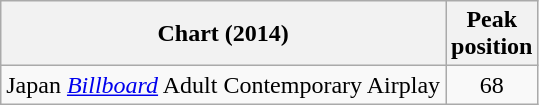<table class="wikitable">
<tr>
<th>Chart (2014)</th>
<th>Peak<br>position</th>
</tr>
<tr>
<td>Japan <em><a href='#'>Billboard</a></em> Adult Contemporary Airplay</td>
<td align="center">68</td>
</tr>
</table>
